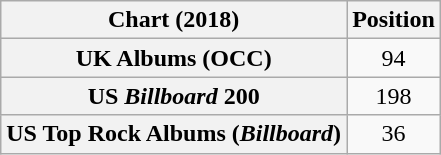<table class="wikitable sortable plainrowheaders" style="text-align:center">
<tr>
<th scope="col">Chart (2018)</th>
<th scope="col">Position</th>
</tr>
<tr>
<th scope="row">UK Albums (OCC)</th>
<td>94</td>
</tr>
<tr>
<th scope="row">US <em>Billboard</em> 200</th>
<td>198</td>
</tr>
<tr>
<th scope="row">US Top Rock Albums (<em>Billboard</em>)</th>
<td>36</td>
</tr>
</table>
